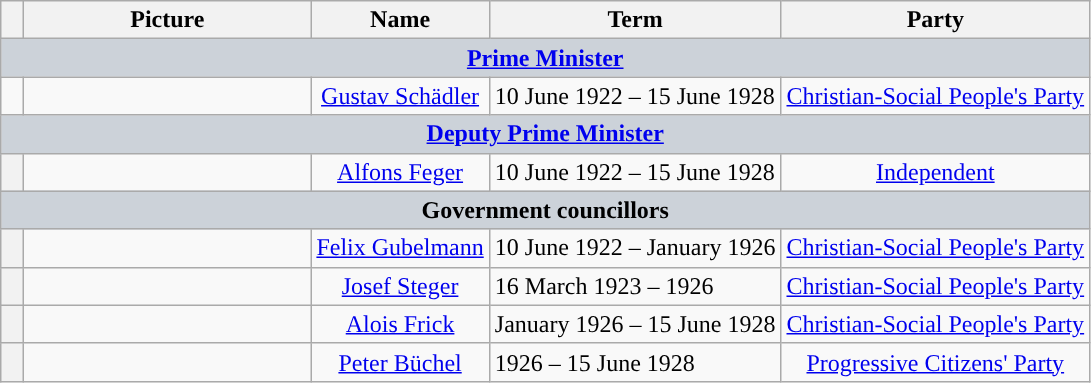<table class="wikitable" style="text-align:center">
<tr>
<th style="width: 0.5em"></th>
<th style="width: 11.5em"><strong>Picture</strong></th>
<th><strong>Name</strong></th>
<th><strong>Term</strong></th>
<th><strong>Party</strong></th>
</tr>
<tr>
<th colspan="6" style="background:#CCD2D9"><a href='#'>Prime Minister</a></th>
</tr>
<tr>
<td ! style="background:"></td>
<td></td>
<td><a href='#'>Gustav Schädler</a></td>
<td style="text-align:left">10 June 1922 – 15 June 1928</td>
<td><a href='#'>Christian-Social People's Party</a></td>
</tr>
<tr>
<th colspan="6" style="background:#CCD2D9"><a href='#'>Deputy Prime Minister</a></th>
</tr>
<tr>
<th style="background:"></th>
<td></td>
<td><a href='#'>Alfons Feger</a></td>
<td style="text-align:left">10 June 1922 – 15 June 1928</td>
<td><a href='#'>Independent</a></td>
</tr>
<tr>
<th colspan="6" style="background:#CCD2D9">Government councillors</th>
</tr>
<tr>
<th style="background:"></th>
<td></td>
<td><a href='#'>Felix Gubelmann</a></td>
<td style="text-align:left">10 June 1922 – January 1926</td>
<td><a href='#'>Christian-Social People's Party</a></td>
</tr>
<tr>
<th style="background:"></th>
<td></td>
<td><a href='#'>Josef Steger</a></td>
<td style="text-align:left">16 March 1923 – 1926</td>
<td><a href='#'>Christian-Social People's Party</a></td>
</tr>
<tr>
<th style="background:"></th>
<td></td>
<td><a href='#'>Alois Frick</a></td>
<td style="text-align:left">January 1926 – 15 June 1928</td>
<td><a href='#'>Christian-Social People's Party</a></td>
</tr>
<tr>
<th style="background:"></th>
<td></td>
<td><a href='#'>Peter Büchel</a></td>
<td style="text-align:left">1926 – 15 June 1928</td>
<td><a href='#'>Progressive Citizens' Party</a></td>
</tr>
</table>
